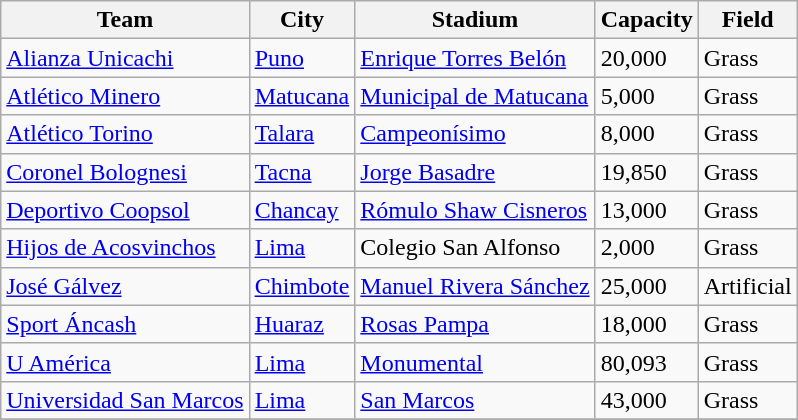<table class="wikitable sortable">
<tr>
<th>Team</th>
<th>City</th>
<th>Stadium</th>
<th>Capacity</th>
<th>Field</th>
</tr>
<tr>
<td><a href='#'>Alianza Unicachi</a></td>
<td><a href='#'>Puno</a></td>
<td><a href='#'>Enrique Torres Belón</a></td>
<td>20,000</td>
<td>Grass</td>
</tr>
<tr>
<td><a href='#'>Atlético Minero</a></td>
<td><a href='#'>Matucana</a></td>
<td><a href='#'>Municipal de Matucana</a></td>
<td>5,000</td>
<td>Grass</td>
</tr>
<tr>
<td><a href='#'>Atlético Torino</a></td>
<td><a href='#'>Talara</a></td>
<td><a href='#'>Campeonísimo</a></td>
<td>8,000</td>
<td>Grass</td>
</tr>
<tr>
<td><a href='#'>Coronel Bolognesi</a></td>
<td><a href='#'>Tacna</a></td>
<td><a href='#'>Jorge Basadre</a></td>
<td>19,850</td>
<td>Grass</td>
</tr>
<tr>
<td><a href='#'>Deportivo Coopsol</a></td>
<td><a href='#'>Chancay</a></td>
<td><a href='#'>Rómulo Shaw Cisneros</a></td>
<td>13,000</td>
<td>Grass</td>
</tr>
<tr>
<td><a href='#'>Hijos de Acosvinchos</a></td>
<td><a href='#'>Lima</a></td>
<td>Colegio San Alfonso</td>
<td>2,000</td>
<td>Grass</td>
</tr>
<tr>
<td><a href='#'>José Gálvez</a></td>
<td><a href='#'>Chimbote</a></td>
<td><a href='#'>Manuel Rivera Sánchez</a></td>
<td>25,000</td>
<td>Artificial</td>
</tr>
<tr>
<td><a href='#'>Sport Áncash</a></td>
<td><a href='#'>Huaraz</a></td>
<td><a href='#'>Rosas Pampa</a></td>
<td>18,000</td>
<td>Grass</td>
</tr>
<tr>
<td><a href='#'>U América</a></td>
<td><a href='#'>Lima</a></td>
<td><a href='#'>Monumental</a></td>
<td>80,093</td>
<td>Grass</td>
</tr>
<tr>
<td><a href='#'>Universidad San Marcos</a></td>
<td><a href='#'>Lima</a></td>
<td><a href='#'>San Marcos</a></td>
<td>43,000</td>
<td>Grass</td>
</tr>
<tr>
</tr>
</table>
